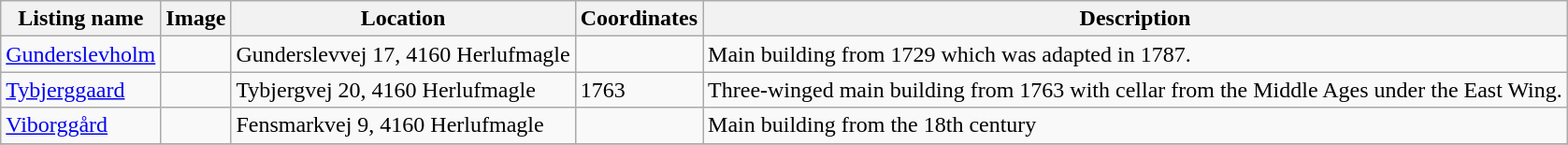<table class="wikitable sortable">
<tr>
<th>Listing name</th>
<th>Image</th>
<th>Location</th>
<th>Coordinates</th>
<th>Description</th>
</tr>
<tr>
<td><a href='#'>Gunderslevholm</a></td>
<td></td>
<td>Gunderslevvej 17, 4160 Herlufmagle</td>
<td></td>
<td>Main building from 1729 which was adapted in 1787.</td>
</tr>
<tr>
<td><a href='#'>Tybjerggaard</a></td>
<td></td>
<td>Tybjergvej 20, 4160 Herlufmagle</td>
<td>1763</td>
<td>Three-winged main building from 1763 with cellar from the Middle Ages under the East Wing.</td>
</tr>
<tr>
<td><a href='#'>Viborggård</a></td>
<td></td>
<td>Fensmarkvej 9, 4160 Herlufmagle</td>
<td></td>
<td>Main building from the 18th century</td>
</tr>
<tr>
</tr>
</table>
